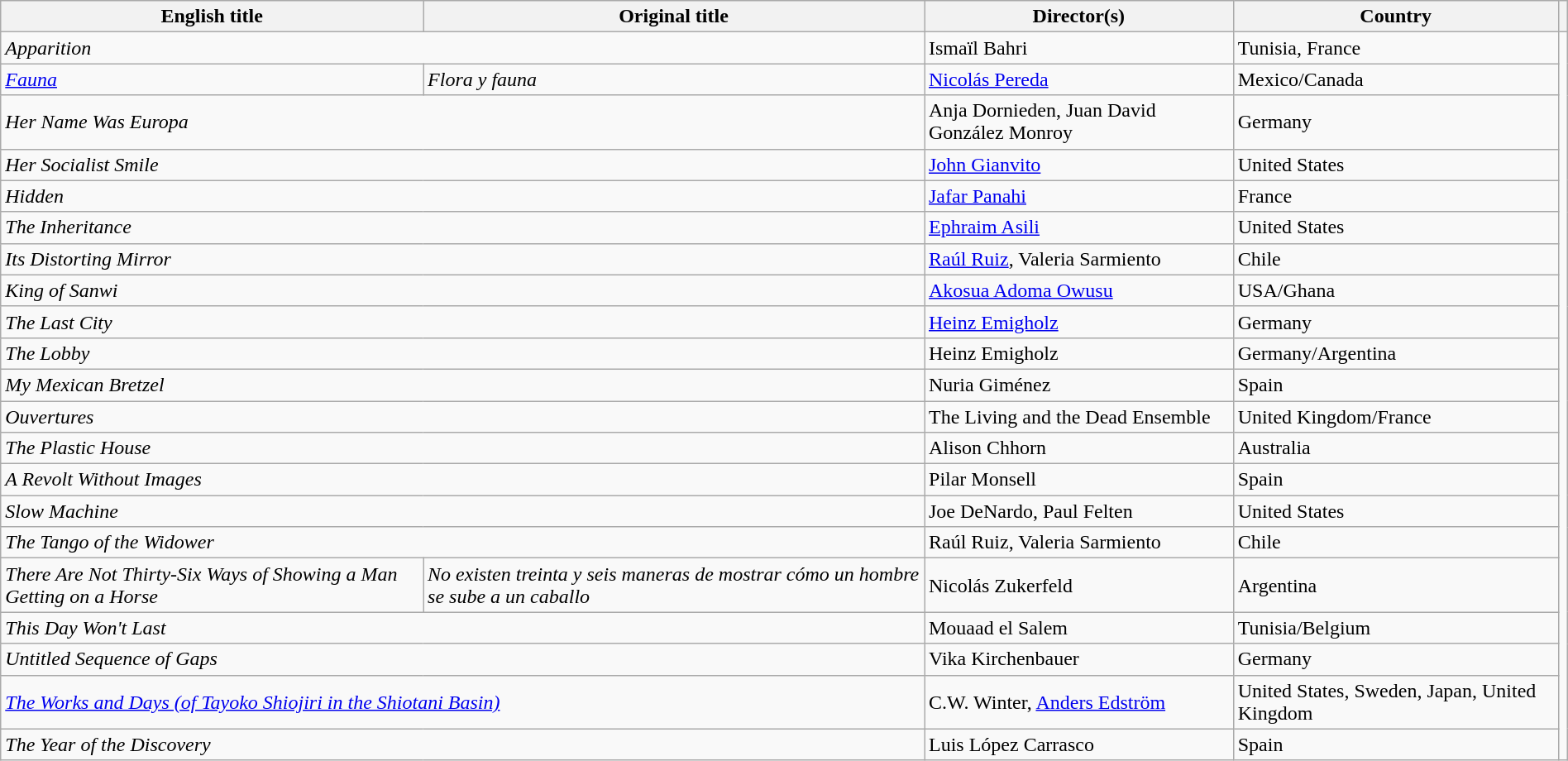<table class="wikitable" width="100%">
<tr>
<th>English title</th>
<th>Original title</th>
<th>Director(s)</th>
<th>Country</th>
<th></th>
</tr>
<tr>
<td colspan="2"><em>Apparition</em></td>
<td>Ismaïl Bahri</td>
<td>Tunisia, France</td>
<td rowspan="21"></td>
</tr>
<tr>
<td><em><a href='#'>Fauna</a></em></td>
<td><em>Flora y fauna</em></td>
<td><a href='#'>Nicolás Pereda</a></td>
<td>Mexico/Canada</td>
</tr>
<tr>
<td colspan="2"><em>Her Name Was Europa</em></td>
<td>Anja Dornieden, Juan David González Monroy</td>
<td>Germany</td>
</tr>
<tr>
<td colspan="2"><em>Her Socialist Smile</em></td>
<td><a href='#'>John Gianvito</a></td>
<td>United States</td>
</tr>
<tr>
<td colspan="2"><em>Hidden</em></td>
<td><a href='#'>Jafar Panahi</a></td>
<td>France</td>
</tr>
<tr>
<td colspan="2"><em>The Inheritance</em></td>
<td><a href='#'>Ephraim Asili</a></td>
<td>United States</td>
</tr>
<tr>
<td colspan="2"><em>Its Distorting Mirror</em></td>
<td><a href='#'>Raúl Ruiz</a>, Valeria Sarmiento</td>
<td>Chile</td>
</tr>
<tr>
<td colspan="2"><em>King of Sanwi</em></td>
<td><a href='#'>Akosua Adoma Owusu</a></td>
<td>USA/Ghana</td>
</tr>
<tr>
<td colspan="2"><em>The Last City</em></td>
<td><a href='#'>Heinz Emigholz</a></td>
<td>Germany</td>
</tr>
<tr>
<td colspan="2"><em>The Lobby</em></td>
<td>Heinz Emigholz</td>
<td>Germany/Argentina</td>
</tr>
<tr>
<td colspan="2"><em>My Mexican Bretzel</em></td>
<td>Nuria Giménez</td>
<td>Spain</td>
</tr>
<tr>
<td colspan="2"><em>Ouvertures</em></td>
<td>The Living and the Dead Ensemble</td>
<td>United Kingdom/France</td>
</tr>
<tr>
<td colspan="2"><em>The Plastic House</em></td>
<td>Alison Chhorn</td>
<td>Australia</td>
</tr>
<tr>
<td colspan="2"><em>A Revolt Without Images</em></td>
<td>Pilar Monsell</td>
<td>Spain</td>
</tr>
<tr>
<td colspan="2"><em>Slow Machine</em></td>
<td>Joe DeNardo, Paul Felten</td>
<td>United States</td>
</tr>
<tr>
<td colspan="2"><em>The Tango of the Widower</em></td>
<td>Raúl Ruiz, Valeria Sarmiento</td>
<td>Chile</td>
</tr>
<tr>
<td><em>There Are Not Thirty-Six Ways of Showing a Man Getting on a Horse</em></td>
<td><em>No existen treinta y seis maneras de mostrar cómo un hombre se sube a un caballo</em></td>
<td>Nicolás Zukerfeld</td>
<td>Argentina</td>
</tr>
<tr>
<td colspan="2"><em>This Day Won't Last</em></td>
<td>Mouaad el Salem</td>
<td>Tunisia/Belgium</td>
</tr>
<tr>
<td colspan="2"><em>Untitled Sequence of Gaps</em></td>
<td>Vika Kirchenbauer</td>
<td>Germany</td>
</tr>
<tr>
<td colspan="2"><em><a href='#'>The Works and Days (of Tayoko Shiojiri in the Shiotani Basin)</a></em></td>
<td>C.W. Winter, <a href='#'>Anders Edström</a></td>
<td>United States, Sweden, Japan, United Kingdom</td>
</tr>
<tr>
<td colspan="2"><em>The Year of the Discovery</em></td>
<td>Luis López Carrasco</td>
<td>Spain</td>
</tr>
</table>
